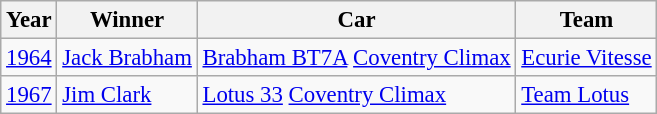<table class="wikitable" style="font-size: 95%;">
<tr>
<th>Year</th>
<th>Winner</th>
<th>Car</th>
<th>Team</th>
</tr>
<tr>
<td><a href='#'>1964</a></td>
<td> <a href='#'>Jack Brabham</a></td>
<td><a href='#'>Brabham BT7A</a> <a href='#'>Coventry Climax</a></td>
<td><a href='#'>Ecurie Vitesse</a></td>
</tr>
<tr>
<td><a href='#'>1967</a></td>
<td> <a href='#'>Jim Clark</a></td>
<td><a href='#'>Lotus 33</a> <a href='#'>Coventry Climax</a></td>
<td><a href='#'>Team Lotus</a></td>
</tr>
</table>
